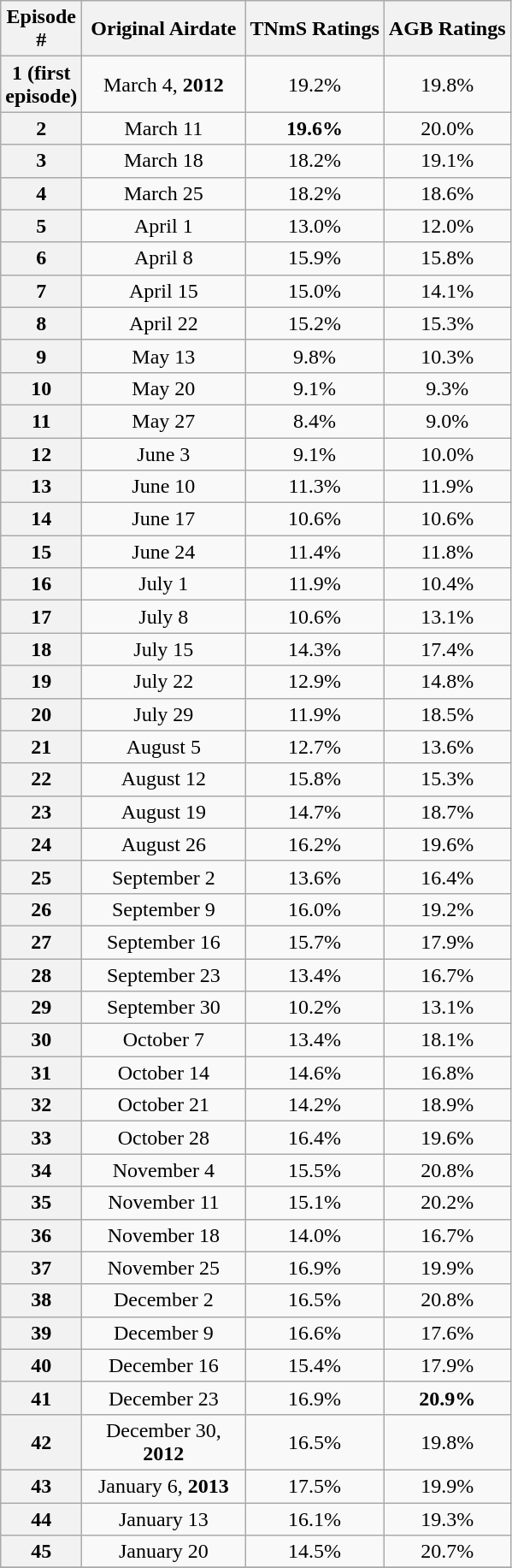<table class="wikitable" style="text-align:center;">
<tr>
<th width="40">Episode #</th>
<th width="120">Original Airdate</th>
<th>TNmS Ratings<br></th>
<th>AGB Ratings<br></th>
</tr>
<tr>
<th>1 (first episode)</th>
<td>March 4, <strong>2012</strong></td>
<td>19.2%</td>
<td>19.8%</td>
</tr>
<tr>
<th>2</th>
<td>March 11</td>
<td><span><strong>19.6%</strong></span></td>
<td>20.0%</td>
</tr>
<tr>
<th>3</th>
<td>March 18</td>
<td>18.2%</td>
<td>19.1%</td>
</tr>
<tr>
<th>4</th>
<td>March 25</td>
<td>18.2%</td>
<td>18.6%</td>
</tr>
<tr>
<th>5</th>
<td>April 1</td>
<td>13.0%</td>
<td>12.0%</td>
</tr>
<tr>
<th>6</th>
<td>April 8</td>
<td>15.9%</td>
<td>15.8%</td>
</tr>
<tr>
<th>7</th>
<td>April 15</td>
<td>15.0%</td>
<td>14.1%</td>
</tr>
<tr>
<th>8</th>
<td>April 22</td>
<td>15.2%</td>
<td>15.3%</td>
</tr>
<tr>
<th>9</th>
<td>May 13</td>
<td>9.8%</td>
<td>10.3%</td>
</tr>
<tr>
<th>10</th>
<td>May 20</td>
<td>9.1%</td>
<td>9.3%</td>
</tr>
<tr>
<th>11</th>
<td>May 27</td>
<td>8.4%</td>
<td>9.0%</td>
</tr>
<tr>
<th>12</th>
<td>June 3</td>
<td>9.1%</td>
<td>10.0%</td>
</tr>
<tr>
<th>13</th>
<td>June 10</td>
<td>11.3%</td>
<td>11.9%</td>
</tr>
<tr>
<th>14</th>
<td>June 17</td>
<td>10.6%</td>
<td>10.6%</td>
</tr>
<tr>
<th>15</th>
<td>June 24</td>
<td>11.4%</td>
<td>11.8%</td>
</tr>
<tr>
<th>16</th>
<td>July 1</td>
<td>11.9%</td>
<td>10.4%</td>
</tr>
<tr>
<th>17</th>
<td>July 8</td>
<td>10.6%</td>
<td>13.1%</td>
</tr>
<tr>
<th>18</th>
<td>July 15</td>
<td>14.3%</td>
<td>17.4%</td>
</tr>
<tr>
<th>19</th>
<td>July 22</td>
<td>12.9%</td>
<td>14.8%</td>
</tr>
<tr>
<th>20</th>
<td>July 29</td>
<td>11.9%</td>
<td>18.5%</td>
</tr>
<tr>
<th>21</th>
<td>August 5</td>
<td>12.7%</td>
<td>13.6%</td>
</tr>
<tr>
<th>22</th>
<td>August 12</td>
<td>15.8%</td>
<td>15.3%</td>
</tr>
<tr>
<th>23</th>
<td>August 19</td>
<td>14.7%</td>
<td>18.7%</td>
</tr>
<tr>
<th>24</th>
<td>August 26</td>
<td>16.2%</td>
<td>19.6%</td>
</tr>
<tr>
<th>25</th>
<td>September 2</td>
<td>13.6%</td>
<td>16.4%</td>
</tr>
<tr>
<th>26</th>
<td>September 9</td>
<td>16.0%</td>
<td>19.2%</td>
</tr>
<tr>
<th>27</th>
<td>September 16</td>
<td>15.7%</td>
<td>17.9%</td>
</tr>
<tr>
<th>28</th>
<td>September 23</td>
<td>13.4%</td>
<td>16.7%</td>
</tr>
<tr>
<th>29</th>
<td>September 30</td>
<td>10.2%</td>
<td>13.1%</td>
</tr>
<tr>
<th>30</th>
<td>October 7</td>
<td>13.4%</td>
<td>18.1%</td>
</tr>
<tr>
<th>31</th>
<td>October 14</td>
<td>14.6%</td>
<td>16.8%</td>
</tr>
<tr>
<th>32</th>
<td>October 21</td>
<td>14.2%</td>
<td>18.9%</td>
</tr>
<tr>
<th>33</th>
<td>October 28</td>
<td>16.4%</td>
<td>19.6%</td>
</tr>
<tr>
<th>34</th>
<td>November 4</td>
<td>15.5%</td>
<td>20.8%</td>
</tr>
<tr>
<th>35</th>
<td>November 11</td>
<td>15.1%</td>
<td>20.2%</td>
</tr>
<tr>
<th>36</th>
<td>November 18</td>
<td>14.0%</td>
<td>16.7%</td>
</tr>
<tr>
<th>37</th>
<td>November 25</td>
<td>16.9%</td>
<td>19.9%</td>
</tr>
<tr>
<th>38</th>
<td>December 2</td>
<td>16.5%</td>
<td>20.8%</td>
</tr>
<tr>
<th>39</th>
<td>December 9</td>
<td>16.6%</td>
<td>17.6%</td>
</tr>
<tr>
<th>40</th>
<td>December 16</td>
<td>15.4%</td>
<td>17.9%</td>
</tr>
<tr>
<th>41</th>
<td>December 23</td>
<td>16.9%</td>
<td><span><strong>20.9%</strong></span></td>
</tr>
<tr>
<th>42</th>
<td>December 30, <strong>2012</strong></td>
<td>16.5%</td>
<td>19.8%</td>
</tr>
<tr>
<th>43</th>
<td>January 6, <strong>2013</strong></td>
<td>17.5%</td>
<td>19.9%</td>
</tr>
<tr>
<th>44</th>
<td>January 13</td>
<td>16.1%</td>
<td>19.3%</td>
</tr>
<tr>
<th>45</th>
<td>January 20</td>
<td>14.5%</td>
<td>20.7%</td>
</tr>
<tr>
</tr>
</table>
